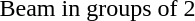<table>
<tr style="vertical-align: top;">
<td></td>
<td>Beam in groups of 2</td>
</tr>
</table>
